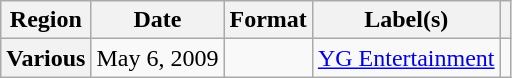<table class="wikitable plainrowheaders">
<tr>
<th>Region</th>
<th>Date</th>
<th>Format</th>
<th>Label(s)</th>
<th></th>
</tr>
<tr>
<th scope="row">Various</th>
<td>May 6, 2009</td>
<td></td>
<td><a href='#'>YG Entertainment</a></td>
<td align="center"></td>
</tr>
</table>
